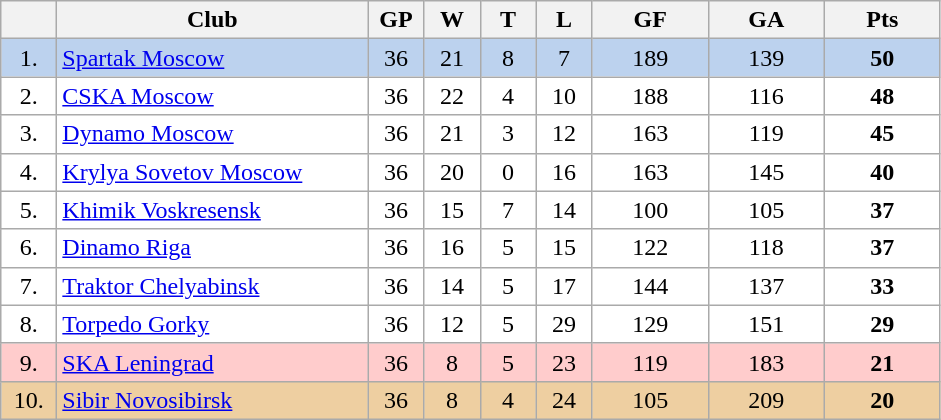<table class="wikitable">
<tr>
<th width="30"></th>
<th width="200">Club</th>
<th width="30">GP</th>
<th width="30">W</th>
<th width="30">T</th>
<th width="30">L</th>
<th width="70">GF</th>
<th width="70">GA</th>
<th width="70">Pts</th>
</tr>
<tr bgcolor="#BCD2EE" align="center">
<td>1.</td>
<td align="left"><a href='#'>Spartak Moscow</a></td>
<td>36</td>
<td>21</td>
<td>8</td>
<td>7</td>
<td>189</td>
<td>139</td>
<td><strong>50</strong></td>
</tr>
<tr bgcolor="#FFFFFF" align="center">
<td>2.</td>
<td align="left"><a href='#'>CSKA Moscow</a></td>
<td>36</td>
<td>22</td>
<td>4</td>
<td>10</td>
<td>188</td>
<td>116</td>
<td><strong>48</strong></td>
</tr>
<tr bgcolor="#FFFFFF" align="center">
<td>3.</td>
<td align="left"><a href='#'>Dynamo Moscow</a></td>
<td>36</td>
<td>21</td>
<td>3</td>
<td>12</td>
<td>163</td>
<td>119</td>
<td><strong>45</strong></td>
</tr>
<tr bgcolor="#FFFFFF" align="center">
<td>4.</td>
<td align="left"><a href='#'>Krylya Sovetov Moscow</a></td>
<td>36</td>
<td>20</td>
<td>0</td>
<td>16</td>
<td>163</td>
<td>145</td>
<td><strong>40</strong></td>
</tr>
<tr bgcolor="#FFFFFF" align="center">
<td>5.</td>
<td align="left"><a href='#'>Khimik Voskresensk</a></td>
<td>36</td>
<td>15</td>
<td>7</td>
<td>14</td>
<td>100</td>
<td>105</td>
<td><strong>37</strong></td>
</tr>
<tr bgcolor="#FFFFFF" align="center">
<td>6.</td>
<td align="left"><a href='#'>Dinamo Riga</a></td>
<td>36</td>
<td>16</td>
<td>5</td>
<td>15</td>
<td>122</td>
<td>118</td>
<td><strong>37</strong></td>
</tr>
<tr bgcolor="#FFFFFF" align="center">
<td>7.</td>
<td align="left"><a href='#'>Traktor Chelyabinsk</a></td>
<td>36</td>
<td>14</td>
<td>5</td>
<td>17</td>
<td>144</td>
<td>137</td>
<td><strong>33</strong></td>
</tr>
<tr bgcolor="#FFFFFF" align="center">
<td>8.</td>
<td align="left"><a href='#'>Torpedo Gorky</a></td>
<td>36</td>
<td>12</td>
<td>5</td>
<td>29</td>
<td>129</td>
<td>151</td>
<td><strong>29</strong></td>
</tr>
<tr bgcolor="#FFCCCC" align="center">
<td>9.</td>
<td align="left"><a href='#'>SKA Leningrad</a></td>
<td>36</td>
<td>8</td>
<td>5</td>
<td>23</td>
<td>119</td>
<td>183</td>
<td><strong>21</strong></td>
</tr>
<tr bgcolor="#EECFA1" align="center">
<td>10.</td>
<td align="left"><a href='#'>Sibir Novosibirsk</a></td>
<td>36</td>
<td>8</td>
<td>4</td>
<td>24</td>
<td>105</td>
<td>209</td>
<td><strong>20</strong></td>
</tr>
</table>
